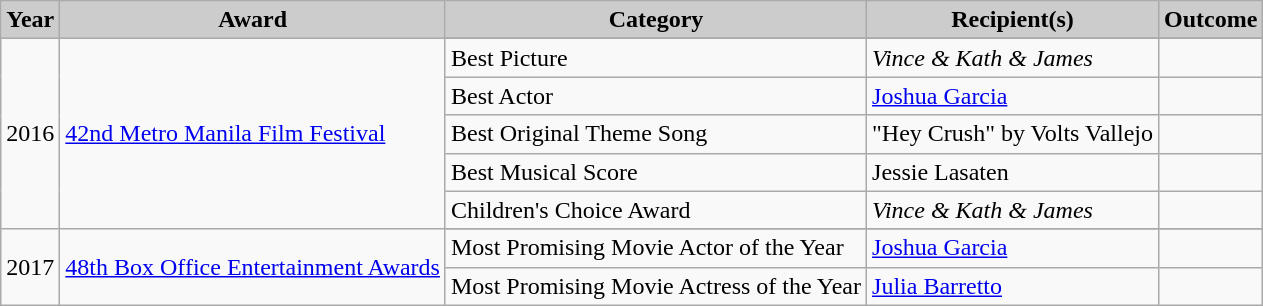<table class="wikitable">
<tr style="text-align:center;">
<th style="background:#ccc;">Year</th>
<th style="background:#ccc;">Award</th>
<th style="background:#ccc;">Category</th>
<th style="background:#ccc;">Recipient(s)</th>
<th style="background:#ccc;">Outcome</th>
</tr>
<tr>
<td rowspan="6">2016</td>
<td rowspan="6"><a href='#'>42nd Metro Manila Film Festival</a></td>
</tr>
<tr>
<td>Best Picture</td>
<td><em>Vince & Kath & James</em></td>
<td></td>
</tr>
<tr>
<td>Best Actor</td>
<td><a href='#'>Joshua Garcia</a></td>
<td></td>
</tr>
<tr>
<td>Best Original Theme Song</td>
<td>"Hey Crush" by Volts Vallejo</td>
<td></td>
</tr>
<tr>
<td>Best Musical Score</td>
<td>Jessie Lasaten</td>
<td></td>
</tr>
<tr>
<td>Children's Choice Award</td>
<td><em>Vince & Kath & James</em></td>
<td></td>
</tr>
<tr>
<td rowspan="3">2017</td>
<td rowspan="3"><a href='#'>48th Box Office Entertainment Awards</a></td>
</tr>
<tr>
<td>Most Promising Movie Actor of the Year</td>
<td><a href='#'>Joshua Garcia</a></td>
<td></td>
</tr>
<tr>
<td>Most Promising Movie Actress of the Year</td>
<td><a href='#'>Julia Barretto</a></td>
<td></td>
</tr>
</table>
